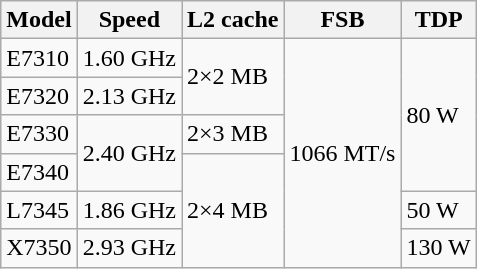<table class="wikitable sortable">
<tr>
<th scope="col">Model</th>
<th scope="col">Speed</th>
<th scope="col">L2 cache</th>
<th scope="col">FSB</th>
<th scope="col">TDP</th>
</tr>
<tr>
<td>E7310</td>
<td>1.60 GHz</td>
<td rowspan="2">2×2 MB</td>
<td rowspan="6">1066 MT/s</td>
<td rowspan="4">80 W</td>
</tr>
<tr>
<td>E7320</td>
<td>2.13 GHz</td>
</tr>
<tr>
<td>E7330</td>
<td rowspan="2">2.40 GHz</td>
<td>2×3 MB</td>
</tr>
<tr>
<td>E7340</td>
<td rowspan="3">2×4 MB</td>
</tr>
<tr>
<td>L7345</td>
<td>1.86 GHz</td>
<td>50 W</td>
</tr>
<tr>
<td>X7350</td>
<td>2.93 GHz</td>
<td>130 W</td>
</tr>
</table>
